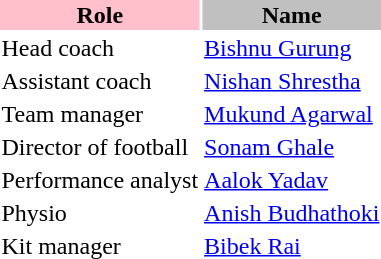<table class="toccolours">
<tr>
<th style="background:pink;">Role</th>
<th style="background:silver;">Name</th>
</tr>
<tr>
<td>Head coach</td>
<td> <a href='#'>Bishnu Gurung</a></td>
</tr>
<tr>
<td>Assistant coach</td>
<td> <a href='#'>Nishan Shrestha</a></td>
</tr>
<tr>
<td>Team manager</td>
<td> <a href='#'>Mukund Agarwal</a></td>
</tr>
<tr>
<td>Director of football</td>
<td> <a href='#'>Sonam Ghale</a></td>
</tr>
<tr>
<td>Performance analyst</td>
<td> <a href='#'>Aalok Yadav</a></td>
</tr>
<tr>
<td>Physio</td>
<td> <a href='#'>Anish Budhathoki</a></td>
</tr>
<tr>
<td>Kit manager</td>
<td> <a href='#'>Bibek Rai</a></td>
</tr>
</table>
